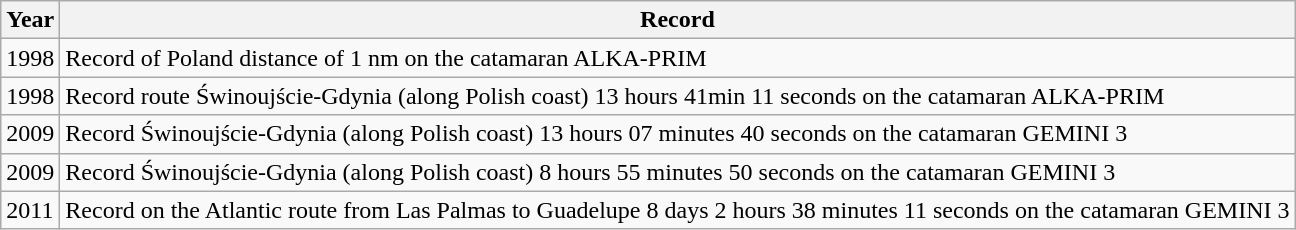<table class="wikitable">
<tr>
<th>Year</th>
<th>Record</th>
</tr>
<tr>
<td>1998</td>
<td>Record of Poland distance of 1 nm on the catamaran ALKA-PRIM</td>
</tr>
<tr>
<td>1998</td>
<td>Record route Świnoujście-Gdynia (along Polish coast) 13 hours 41min 11 seconds on the catamaran ALKA-PRIM</td>
</tr>
<tr>
<td>2009</td>
<td>Record Świnoujście-Gdynia (along Polish coast) 13 hours 07 minutes 40 seconds on the catamaran GEMINI 3</td>
</tr>
<tr>
<td>2009</td>
<td>Record Świnoujście-Gdynia (along Polish coast) 8 hours 55 minutes 50 seconds on the catamaran GEMINI 3</td>
</tr>
<tr>
<td>2011</td>
<td>Record on the Atlantic route from Las Palmas to Guadelupe 8 days 2 hours 38 minutes 11 seconds on the catamaran GEMINI 3</td>
</tr>
</table>
